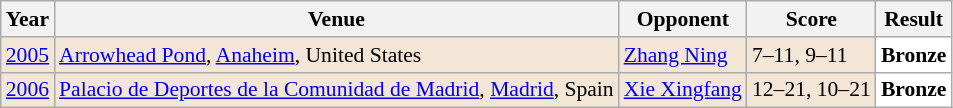<table class="sortable wikitable" style="font-size: 90%;">
<tr>
<th>Year</th>
<th>Venue</th>
<th>Opponent</th>
<th>Score</th>
<th>Result</th>
</tr>
<tr style="background:#F3E6D7">
<td align="center"><a href='#'>2005</a></td>
<td align="left"><a href='#'>Arrowhead Pond</a>, <a href='#'>Anaheim</a>, United States</td>
<td align="left"> <a href='#'>Zhang Ning</a></td>
<td align="left">7–11, 9–11</td>
<td style="text-align:left; background:white"> <strong>Bronze</strong></td>
</tr>
<tr style="background:#F3E6D7">
<td align="center"><a href='#'>2006</a></td>
<td align="left"><a href='#'>Palacio de Deportes de la Comunidad de Madrid</a>, <a href='#'>Madrid</a>, Spain</td>
<td align="left"> <a href='#'>Xie Xingfang</a></td>
<td align="left">12–21, 10–21</td>
<td style="text-align:left; background:white"> <strong>Bronze</strong></td>
</tr>
</table>
